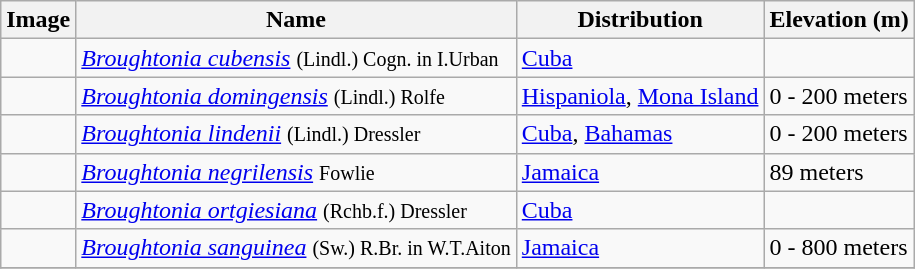<table class="wikitable">
<tr>
<th>Image</th>
<th>Name</th>
<th>Distribution</th>
<th>Elevation (m)</th>
</tr>
<tr>
<td></td>
<td><em><a href='#'>Broughtonia cubensis</a></em> <small>(Lindl.) Cogn. in I.Urban</small></td>
<td><a href='#'>Cuba</a></td>
<td></td>
</tr>
<tr>
<td></td>
<td><em><a href='#'>Broughtonia domingensis</a></em> <small>(Lindl.) Rolfe</small></td>
<td><a href='#'>Hispaniola</a>, <a href='#'>Mona Island</a></td>
<td>0 - 200 meters</td>
</tr>
<tr>
<td></td>
<td><em><a href='#'>Broughtonia lindenii</a></em> <small>(Lindl.) Dressler</small></td>
<td><a href='#'>Cuba</a>, <a href='#'>Bahamas</a></td>
<td>0 - 200 meters</td>
</tr>
<tr>
<td></td>
<td><em><a href='#'>Broughtonia negrilensis</a></em> <small>Fowlie</small></td>
<td><a href='#'>Jamaica</a></td>
<td>89 meters</td>
</tr>
<tr>
<td></td>
<td><em><a href='#'>Broughtonia ortgiesiana</a></em> <small>(Rchb.f.) Dressler</small></td>
<td><a href='#'>Cuba</a></td>
<td></td>
</tr>
<tr>
<td></td>
<td><em><a href='#'>Broughtonia sanguinea</a></em> <small>(Sw.) R.Br. in W.T.Aiton</small></td>
<td><a href='#'>Jamaica</a></td>
<td>0 - 800 meters</td>
</tr>
<tr>
</tr>
</table>
